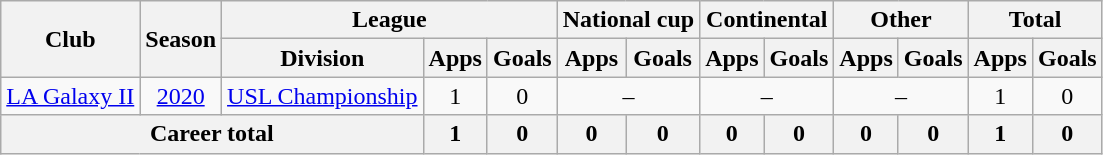<table class=wikitable style=text-align:center>
<tr>
<th rowspan=2>Club</th>
<th rowspan=2>Season</th>
<th colspan=3>League</th>
<th colspan=2>National cup</th>
<th colspan=2>Continental</th>
<th colspan=2>Other</th>
<th colspan=2>Total</th>
</tr>
<tr>
<th>Division</th>
<th>Apps</th>
<th>Goals</th>
<th>Apps</th>
<th>Goals</th>
<th>Apps</th>
<th>Goals</th>
<th>Apps</th>
<th>Goals</th>
<th>Apps</th>
<th>Goals</th>
</tr>
<tr>
<td rowspan=1><a href='#'>LA Galaxy II</a></td>
<td><a href='#'>2020</a></td>
<td><a href='#'>USL Championship</a></td>
<td>1</td>
<td>0</td>
<td colspan="2">–</td>
<td colspan="2">–</td>
<td colspan="2">–</td>
<td>1</td>
<td>0</td>
</tr>
<tr>
<th colspan=3>Career total</th>
<th>1</th>
<th>0</th>
<th>0</th>
<th>0</th>
<th>0</th>
<th>0</th>
<th>0</th>
<th>0</th>
<th>1</th>
<th>0</th>
</tr>
</table>
